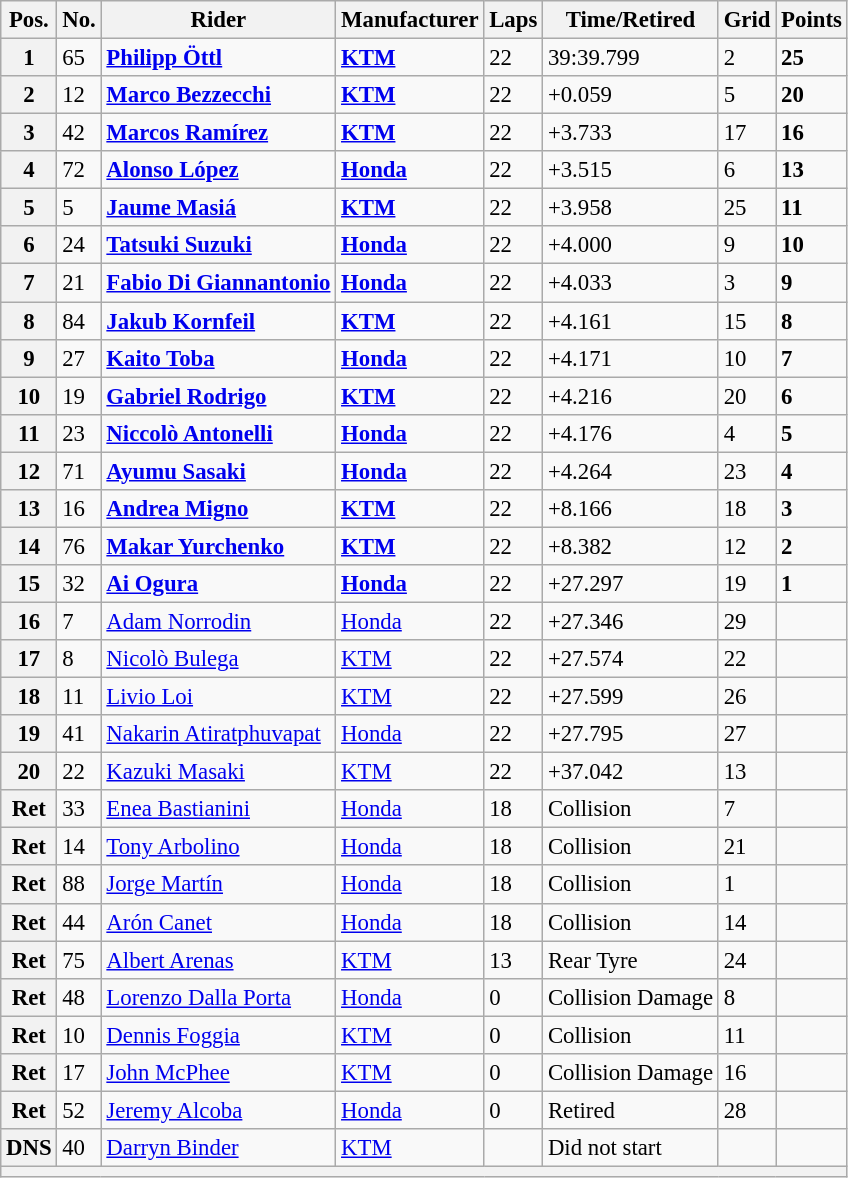<table class="wikitable" style="font-size: 95%;">
<tr>
<th>Pos.</th>
<th>No.</th>
<th>Rider</th>
<th>Manufacturer</th>
<th>Laps</th>
<th>Time/Retired</th>
<th>Grid</th>
<th>Points</th>
</tr>
<tr>
<th>1</th>
<td>65</td>
<td> <strong><a href='#'>Philipp Öttl</a></strong></td>
<td><strong><a href='#'>KTM</a></strong></td>
<td>22</td>
<td>39:39.799</td>
<td>2</td>
<td><strong>25</strong></td>
</tr>
<tr>
<th>2</th>
<td>12</td>
<td> <strong><a href='#'>Marco Bezzecchi</a></strong></td>
<td><strong><a href='#'>KTM</a></strong></td>
<td>22</td>
<td>+0.059</td>
<td>5</td>
<td><strong>20</strong></td>
</tr>
<tr>
<th>3</th>
<td>42</td>
<td> <strong><a href='#'>Marcos Ramírez</a></strong></td>
<td><strong><a href='#'>KTM</a></strong></td>
<td>22</td>
<td>+3.733</td>
<td>17</td>
<td><strong>16</strong></td>
</tr>
<tr>
<th>4</th>
<td>72</td>
<td> <strong><a href='#'>Alonso López</a></strong></td>
<td><strong><a href='#'>Honda</a></strong></td>
<td>22</td>
<td>+3.515</td>
<td>6</td>
<td><strong>13</strong></td>
</tr>
<tr>
<th>5</th>
<td>5</td>
<td> <strong><a href='#'>Jaume Masiá</a></strong></td>
<td><strong><a href='#'>KTM</a></strong></td>
<td>22</td>
<td>+3.958</td>
<td>25</td>
<td><strong>11</strong></td>
</tr>
<tr>
<th>6</th>
<td>24</td>
<td> <strong><a href='#'>Tatsuki Suzuki</a></strong></td>
<td><strong><a href='#'>Honda</a></strong></td>
<td>22</td>
<td>+4.000</td>
<td>9</td>
<td><strong>10</strong></td>
</tr>
<tr>
<th>7</th>
<td>21</td>
<td> <strong><a href='#'>Fabio Di Giannantonio</a></strong></td>
<td><strong><a href='#'>Honda</a></strong></td>
<td>22</td>
<td>+4.033</td>
<td>3</td>
<td><strong>9</strong></td>
</tr>
<tr>
<th>8</th>
<td>84</td>
<td> <strong><a href='#'>Jakub Kornfeil</a></strong></td>
<td><strong><a href='#'>KTM</a></strong></td>
<td>22</td>
<td>+4.161</td>
<td>15</td>
<td><strong>8</strong></td>
</tr>
<tr>
<th>9</th>
<td>27</td>
<td> <strong><a href='#'>Kaito Toba</a></strong></td>
<td><strong><a href='#'>Honda</a></strong></td>
<td>22</td>
<td>+4.171</td>
<td>10</td>
<td><strong>7</strong></td>
</tr>
<tr>
<th>10</th>
<td>19</td>
<td> <strong><a href='#'>Gabriel Rodrigo</a></strong></td>
<td><strong><a href='#'>KTM</a></strong></td>
<td>22</td>
<td>+4.216</td>
<td>20</td>
<td><strong>6</strong></td>
</tr>
<tr>
<th>11</th>
<td>23</td>
<td> <strong><a href='#'>Niccolò Antonelli</a></strong></td>
<td><strong><a href='#'>Honda</a></strong></td>
<td>22</td>
<td>+4.176</td>
<td>4</td>
<td><strong>5</strong></td>
</tr>
<tr>
<th>12</th>
<td>71</td>
<td> <strong><a href='#'>Ayumu Sasaki</a></strong></td>
<td><strong><a href='#'>Honda</a></strong></td>
<td>22</td>
<td>+4.264</td>
<td>23</td>
<td><strong>4</strong></td>
</tr>
<tr>
<th>13</th>
<td>16</td>
<td> <strong><a href='#'>Andrea Migno</a></strong></td>
<td><strong><a href='#'>KTM</a></strong></td>
<td>22</td>
<td>+8.166</td>
<td>18</td>
<td><strong>3</strong></td>
</tr>
<tr>
<th>14</th>
<td>76</td>
<td> <strong><a href='#'>Makar Yurchenko</a></strong></td>
<td><strong><a href='#'>KTM</a></strong></td>
<td>22</td>
<td>+8.382</td>
<td>12</td>
<td><strong>2</strong></td>
</tr>
<tr>
<th>15</th>
<td>32</td>
<td> <strong><a href='#'>Ai Ogura</a></strong></td>
<td><strong><a href='#'>Honda</a></strong></td>
<td>22</td>
<td>+27.297</td>
<td>19</td>
<td><strong>1</strong></td>
</tr>
<tr>
<th>16</th>
<td>7</td>
<td> <a href='#'>Adam Norrodin</a></td>
<td><a href='#'>Honda</a></td>
<td>22</td>
<td>+27.346</td>
<td>29</td>
<td></td>
</tr>
<tr>
<th>17</th>
<td>8</td>
<td> <a href='#'>Nicolò Bulega</a></td>
<td><a href='#'>KTM</a></td>
<td>22</td>
<td>+27.574</td>
<td>22</td>
<td></td>
</tr>
<tr>
<th>18</th>
<td>11</td>
<td> <a href='#'>Livio Loi</a></td>
<td><a href='#'>KTM</a></td>
<td>22</td>
<td>+27.599</td>
<td>26</td>
<td></td>
</tr>
<tr>
<th>19</th>
<td>41</td>
<td> <a href='#'>Nakarin Atiratphuvapat</a></td>
<td><a href='#'>Honda</a></td>
<td>22</td>
<td>+27.795</td>
<td>27</td>
<td></td>
</tr>
<tr>
<th>20</th>
<td>22</td>
<td> <a href='#'>Kazuki Masaki</a></td>
<td><a href='#'>KTM</a></td>
<td>22</td>
<td>+37.042</td>
<td>13</td>
<td></td>
</tr>
<tr>
<th>Ret</th>
<td>33</td>
<td> <a href='#'>Enea Bastianini</a></td>
<td><a href='#'>Honda</a></td>
<td>18</td>
<td>Collision</td>
<td>7</td>
<td></td>
</tr>
<tr>
<th>Ret</th>
<td>14</td>
<td> <a href='#'>Tony Arbolino</a></td>
<td><a href='#'>Honda</a></td>
<td>18</td>
<td>Collision</td>
<td>21</td>
<td></td>
</tr>
<tr>
<th>Ret</th>
<td>88</td>
<td> <a href='#'>Jorge Martín</a></td>
<td><a href='#'>Honda</a></td>
<td>18</td>
<td>Collision</td>
<td>1</td>
<td></td>
</tr>
<tr>
<th>Ret</th>
<td>44</td>
<td> <a href='#'>Arón Canet</a></td>
<td><a href='#'>Honda</a></td>
<td>18</td>
<td>Collision</td>
<td>14</td>
<td></td>
</tr>
<tr>
<th>Ret</th>
<td>75</td>
<td> <a href='#'>Albert Arenas</a></td>
<td><a href='#'>KTM</a></td>
<td>13</td>
<td>Rear Tyre</td>
<td>24</td>
<td></td>
</tr>
<tr>
<th>Ret</th>
<td>48</td>
<td> <a href='#'>Lorenzo Dalla Porta</a></td>
<td><a href='#'>Honda</a></td>
<td>0</td>
<td>Collision Damage</td>
<td>8</td>
<td></td>
</tr>
<tr>
<th>Ret</th>
<td>10</td>
<td> <a href='#'>Dennis Foggia</a></td>
<td><a href='#'>KTM</a></td>
<td>0</td>
<td>Collision</td>
<td>11</td>
<td></td>
</tr>
<tr>
<th>Ret</th>
<td>17</td>
<td> <a href='#'>John McPhee</a></td>
<td><a href='#'>KTM</a></td>
<td>0</td>
<td>Collision Damage</td>
<td>16</td>
<td></td>
</tr>
<tr>
<th>Ret</th>
<td>52</td>
<td> <a href='#'>Jeremy Alcoba</a></td>
<td><a href='#'>Honda</a></td>
<td>0</td>
<td>Retired</td>
<td>28</td>
<td></td>
</tr>
<tr>
<th>DNS</th>
<td>40</td>
<td> <a href='#'>Darryn Binder</a></td>
<td><a href='#'>KTM</a></td>
<td></td>
<td>Did not start</td>
<td></td>
<td></td>
</tr>
<tr>
<th colspan=8></th>
</tr>
</table>
